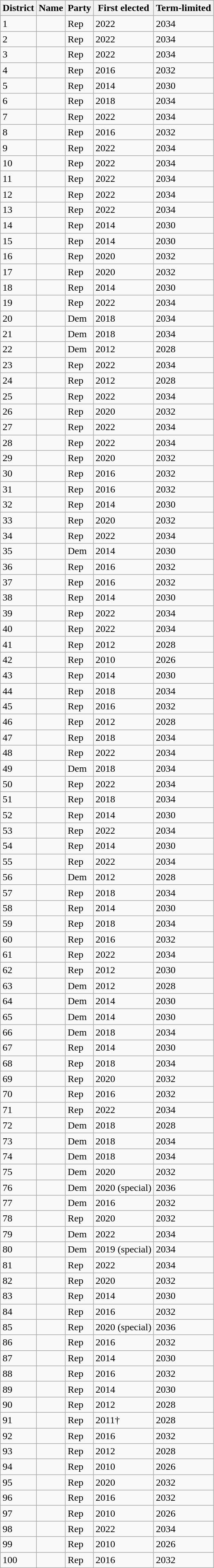<table class="wikitable sortable">
<tr>
<th>District</th>
<th>Name</th>
<th>Party</th>
<th>First elected</th>
<th>Term-limited</th>
</tr>
<tr>
<td>1</td>
<td></td>
<td>Rep</td>
<td>2022</td>
<td>2034</td>
</tr>
<tr>
<td>2</td>
<td></td>
<td>Rep</td>
<td>2022</td>
<td>2034</td>
</tr>
<tr>
<td>3</td>
<td></td>
<td>Rep</td>
<td>2022</td>
<td>2034</td>
</tr>
<tr>
<td>4</td>
<td></td>
<td>Rep</td>
<td>2016</td>
<td>2032</td>
</tr>
<tr>
<td>5</td>
<td></td>
<td>Rep</td>
<td>2014</td>
<td>2030</td>
</tr>
<tr>
<td>6</td>
<td></td>
<td>Rep</td>
<td>2018</td>
<td>2034</td>
</tr>
<tr>
<td>7</td>
<td></td>
<td>Rep</td>
<td>2022</td>
<td>2034</td>
</tr>
<tr>
<td>8</td>
<td></td>
<td>Rep</td>
<td>2016</td>
<td>2032</td>
</tr>
<tr>
<td>9</td>
<td></td>
<td>Rep</td>
<td>2022</td>
<td>2034</td>
</tr>
<tr>
<td>10</td>
<td></td>
<td>Rep</td>
<td>2022</td>
<td>2034</td>
</tr>
<tr>
<td>11</td>
<td></td>
<td>Rep</td>
<td>2022</td>
<td>2034</td>
</tr>
<tr>
<td>12</td>
<td></td>
<td>Rep</td>
<td>2022</td>
<td>2034</td>
</tr>
<tr>
<td>13</td>
<td></td>
<td>Rep</td>
<td>2022</td>
<td>2034</td>
</tr>
<tr>
<td>14</td>
<td></td>
<td>Rep</td>
<td>2014</td>
<td>2030</td>
</tr>
<tr>
<td>15</td>
<td></td>
<td>Rep</td>
<td>2014</td>
<td>2030</td>
</tr>
<tr>
<td>16</td>
<td></td>
<td>Rep</td>
<td>2020</td>
<td>2032</td>
</tr>
<tr>
<td>17</td>
<td></td>
<td>Rep</td>
<td>2020</td>
<td>2032</td>
</tr>
<tr>
<td>18</td>
<td></td>
<td>Rep</td>
<td>2014</td>
<td>2030</td>
</tr>
<tr>
<td>19</td>
<td></td>
<td>Rep</td>
<td>2022</td>
<td>2034</td>
</tr>
<tr>
<td>20</td>
<td></td>
<td>Dem</td>
<td>2018</td>
<td>2034</td>
</tr>
<tr>
<td>21</td>
<td></td>
<td>Dem</td>
<td>2018</td>
<td>2034</td>
</tr>
<tr>
<td>22</td>
<td></td>
<td>Dem</td>
<td>2012</td>
<td>2028</td>
</tr>
<tr>
<td>23</td>
<td></td>
<td>Rep</td>
<td>2022</td>
<td>2034</td>
</tr>
<tr>
<td>24</td>
<td></td>
<td>Rep</td>
<td>2012</td>
<td>2028</td>
</tr>
<tr>
<td>25</td>
<td></td>
<td>Rep</td>
<td>2022</td>
<td>2034</td>
</tr>
<tr>
<td>26</td>
<td></td>
<td>Rep</td>
<td>2020</td>
<td>2032</td>
</tr>
<tr>
<td>27</td>
<td></td>
<td>Rep</td>
<td>2022</td>
<td>2034</td>
</tr>
<tr>
<td>28</td>
<td></td>
<td>Rep</td>
<td>2022</td>
<td>2034</td>
</tr>
<tr>
<td>29</td>
<td></td>
<td>Rep</td>
<td>2020</td>
<td>2032</td>
</tr>
<tr>
<td>30</td>
<td></td>
<td>Rep</td>
<td>2016</td>
<td>2032</td>
</tr>
<tr>
<td>31</td>
<td></td>
<td>Rep</td>
<td>2016</td>
<td>2032</td>
</tr>
<tr>
<td>32</td>
<td></td>
<td>Rep</td>
<td>2014</td>
<td>2030</td>
</tr>
<tr>
<td>33</td>
<td></td>
<td>Rep</td>
<td>2020</td>
<td>2032</td>
</tr>
<tr>
<td>34</td>
<td></td>
<td>Rep</td>
<td>2022</td>
<td>2034</td>
</tr>
<tr>
<td>35</td>
<td></td>
<td>Dem</td>
<td>2014</td>
<td>2030</td>
</tr>
<tr>
<td>36</td>
<td></td>
<td>Rep</td>
<td>2016</td>
<td>2032</td>
</tr>
<tr>
<td>37</td>
<td></td>
<td>Rep</td>
<td>2016</td>
<td>2032</td>
</tr>
<tr>
<td>38</td>
<td></td>
<td>Rep</td>
<td>2014</td>
<td>2030</td>
</tr>
<tr>
<td>39</td>
<td></td>
<td>Rep</td>
<td>2022</td>
<td>2034</td>
</tr>
<tr>
<td>40</td>
<td></td>
<td>Rep</td>
<td>2022</td>
<td>2034</td>
</tr>
<tr>
<td>41</td>
<td></td>
<td>Rep</td>
<td>2012</td>
<td>2028</td>
</tr>
<tr>
<td>42</td>
<td></td>
<td>Rep</td>
<td>2010</td>
<td>2026</td>
</tr>
<tr>
<td>43</td>
<td></td>
<td>Rep</td>
<td>2014</td>
<td>2030</td>
</tr>
<tr>
<td>44</td>
<td></td>
<td>Rep</td>
<td>2018</td>
<td>2034</td>
</tr>
<tr>
<td>45</td>
<td></td>
<td>Rep</td>
<td>2016</td>
<td>2032</td>
</tr>
<tr>
<td>46</td>
<td></td>
<td>Rep</td>
<td>2012</td>
<td>2028</td>
</tr>
<tr>
<td>47</td>
<td></td>
<td>Rep</td>
<td>2018</td>
<td>2034</td>
</tr>
<tr>
<td>48</td>
<td></td>
<td>Rep</td>
<td>2022</td>
<td>2034</td>
</tr>
<tr>
<td>49</td>
<td></td>
<td>Dem</td>
<td>2018</td>
<td>2034</td>
</tr>
<tr>
<td>50</td>
<td></td>
<td>Rep</td>
<td>2022</td>
<td>2034</td>
</tr>
<tr>
<td>51</td>
<td></td>
<td>Rep</td>
<td>2018</td>
<td>2034</td>
</tr>
<tr>
<td>52</td>
<td></td>
<td>Rep</td>
<td>2014</td>
<td>2030</td>
</tr>
<tr>
<td>53</td>
<td></td>
<td>Rep</td>
<td>2022</td>
<td>2034</td>
</tr>
<tr>
<td>54</td>
<td></td>
<td>Rep</td>
<td>2014</td>
<td>2030</td>
</tr>
<tr>
<td>55</td>
<td></td>
<td>Rep</td>
<td>2022</td>
<td>2034</td>
</tr>
<tr>
<td>56</td>
<td></td>
<td>Dem</td>
<td>2012</td>
<td>2028</td>
</tr>
<tr>
<td>57</td>
<td></td>
<td>Rep</td>
<td>2018</td>
<td>2034</td>
</tr>
<tr>
<td>58</td>
<td></td>
<td>Rep</td>
<td>2014</td>
<td>2030</td>
</tr>
<tr>
<td>59</td>
<td></td>
<td>Rep</td>
<td>2018</td>
<td>2034</td>
</tr>
<tr>
<td>60</td>
<td></td>
<td>Rep</td>
<td>2016</td>
<td>2032</td>
</tr>
<tr>
<td>61</td>
<td></td>
<td>Rep</td>
<td>2022</td>
<td>2034</td>
</tr>
<tr>
<td>62</td>
<td></td>
<td>Rep</td>
<td>2012</td>
<td>2030</td>
</tr>
<tr>
<td>63</td>
<td></td>
<td>Dem</td>
<td>2012</td>
<td>2028</td>
</tr>
<tr>
<td>64</td>
<td></td>
<td>Dem</td>
<td>2014</td>
<td>2030</td>
</tr>
<tr>
<td>65</td>
<td></td>
<td>Dem</td>
<td>2014</td>
<td>2030</td>
</tr>
<tr>
<td>66</td>
<td></td>
<td>Dem</td>
<td>2018</td>
<td>2034</td>
</tr>
<tr>
<td>67</td>
<td></td>
<td>Rep</td>
<td>2014</td>
<td>2030</td>
</tr>
<tr>
<td>68</td>
<td></td>
<td>Rep</td>
<td>2018</td>
<td>2034</td>
</tr>
<tr>
<td>69</td>
<td></td>
<td>Rep</td>
<td>2020</td>
<td>2032</td>
</tr>
<tr>
<td>70</td>
<td></td>
<td>Rep</td>
<td>2016</td>
<td>2032</td>
</tr>
<tr>
<td>71</td>
<td></td>
<td>Rep</td>
<td>2022</td>
<td>2034</td>
</tr>
<tr>
<td>72</td>
<td></td>
<td>Dem</td>
<td>2018</td>
<td>2028</td>
</tr>
<tr>
<td>73</td>
<td></td>
<td>Dem</td>
<td>2018</td>
<td>2034</td>
</tr>
<tr>
<td>74</td>
<td></td>
<td>Dem</td>
<td>2018</td>
<td>2034</td>
</tr>
<tr>
<td>75</td>
<td></td>
<td>Dem</td>
<td>2020</td>
<td>2032</td>
</tr>
<tr>
<td>76</td>
<td></td>
<td>Dem</td>
<td>2020 (special)</td>
<td>2036</td>
</tr>
<tr>
<td>77</td>
<td></td>
<td>Dem</td>
<td>2016</td>
<td>2032</td>
</tr>
<tr>
<td>78</td>
<td></td>
<td>Rep</td>
<td>2020</td>
<td>2032</td>
</tr>
<tr>
<td>79</td>
<td></td>
<td>Dem</td>
<td>2022</td>
<td>2034</td>
</tr>
<tr>
<td>80</td>
<td></td>
<td>Dem</td>
<td>2019 (special)</td>
<td>2034</td>
</tr>
<tr>
<td>81</td>
<td></td>
<td>Rep</td>
<td>2022</td>
<td>2034</td>
</tr>
<tr>
<td>82</td>
<td></td>
<td>Rep</td>
<td>2020</td>
<td>2032</td>
</tr>
<tr>
<td>83</td>
<td></td>
<td>Rep</td>
<td>2014</td>
<td>2030</td>
</tr>
<tr>
<td>84</td>
<td></td>
<td>Rep</td>
<td>2016</td>
<td>2032</td>
</tr>
<tr>
<td>85</td>
<td></td>
<td>Rep</td>
<td>2020 (special)</td>
<td>2036</td>
</tr>
<tr>
<td>86</td>
<td></td>
<td>Rep</td>
<td>2016</td>
<td>2032</td>
</tr>
<tr>
<td>87</td>
<td></td>
<td>Rep</td>
<td>2014</td>
<td>2030</td>
</tr>
<tr>
<td>88</td>
<td></td>
<td>Rep</td>
<td>2016</td>
<td>2032</td>
</tr>
<tr>
<td>89</td>
<td></td>
<td>Rep</td>
<td>2014</td>
<td>2030</td>
</tr>
<tr>
<td>90</td>
<td></td>
<td>Rep</td>
<td>2012</td>
<td>2028</td>
</tr>
<tr>
<td>91</td>
<td></td>
<td>Rep</td>
<td>2011†</td>
<td>2028</td>
</tr>
<tr>
<td>92</td>
<td></td>
<td>Rep</td>
<td>2016</td>
<td>2032</td>
</tr>
<tr>
<td>93</td>
<td></td>
<td>Rep</td>
<td>2012</td>
<td>2028</td>
</tr>
<tr>
<td>94</td>
<td></td>
<td>Rep</td>
<td>2010</td>
<td>2026</td>
</tr>
<tr>
<td>95</td>
<td></td>
<td>Rep</td>
<td>2020</td>
<td>2032</td>
</tr>
<tr>
<td>96</td>
<td></td>
<td>Rep</td>
<td>2016</td>
<td>2032</td>
</tr>
<tr>
<td>97</td>
<td></td>
<td>Rep</td>
<td>2010</td>
<td>2026</td>
</tr>
<tr>
<td>98</td>
<td></td>
<td>Rep</td>
<td>2022</td>
<td>2034</td>
</tr>
<tr>
<td>99</td>
<td></td>
<td>Rep</td>
<td>2010</td>
<td>2026</td>
</tr>
<tr>
<td>100</td>
<td></td>
<td>Rep</td>
<td>2016</td>
<td>2032</td>
</tr>
</table>
